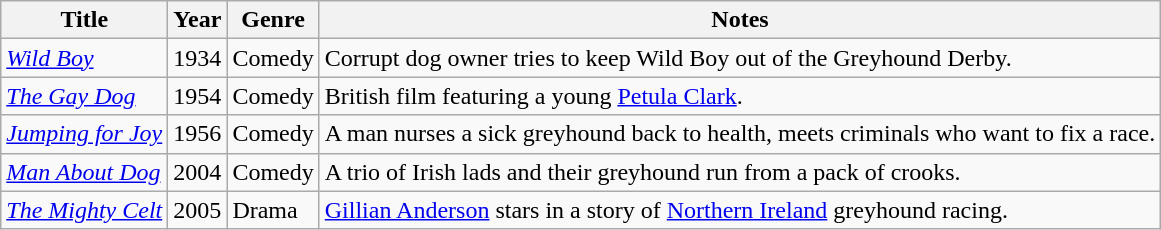<table class="wikitable sortable">
<tr>
<th>Title</th>
<th>Year</th>
<th>Genre</th>
<th>Notes</th>
</tr>
<tr>
<td><em><a href='#'>Wild Boy</a></em></td>
<td>1934</td>
<td>Comedy</td>
<td>Corrupt dog owner tries to keep Wild Boy out of the Greyhound Derby.</td>
</tr>
<tr>
<td><em><a href='#'>The Gay Dog</a></em></td>
<td>1954</td>
<td>Comedy</td>
<td>British film featuring a young <a href='#'>Petula Clark</a>.</td>
</tr>
<tr>
<td><em><a href='#'>Jumping for Joy</a></em></td>
<td>1956</td>
<td>Comedy</td>
<td>A man nurses a sick greyhound back to health, meets criminals who want to fix a race.</td>
</tr>
<tr>
<td><em><a href='#'>Man About Dog</a></em></td>
<td>2004</td>
<td>Comedy</td>
<td>A trio of Irish lads and their greyhound run from a pack of crooks.</td>
</tr>
<tr>
<td><em><a href='#'>The Mighty Celt</a></em></td>
<td>2005</td>
<td>Drama</td>
<td><a href='#'>Gillian Anderson</a> stars in a story of <a href='#'>Northern Ireland</a> greyhound racing.</td>
</tr>
</table>
